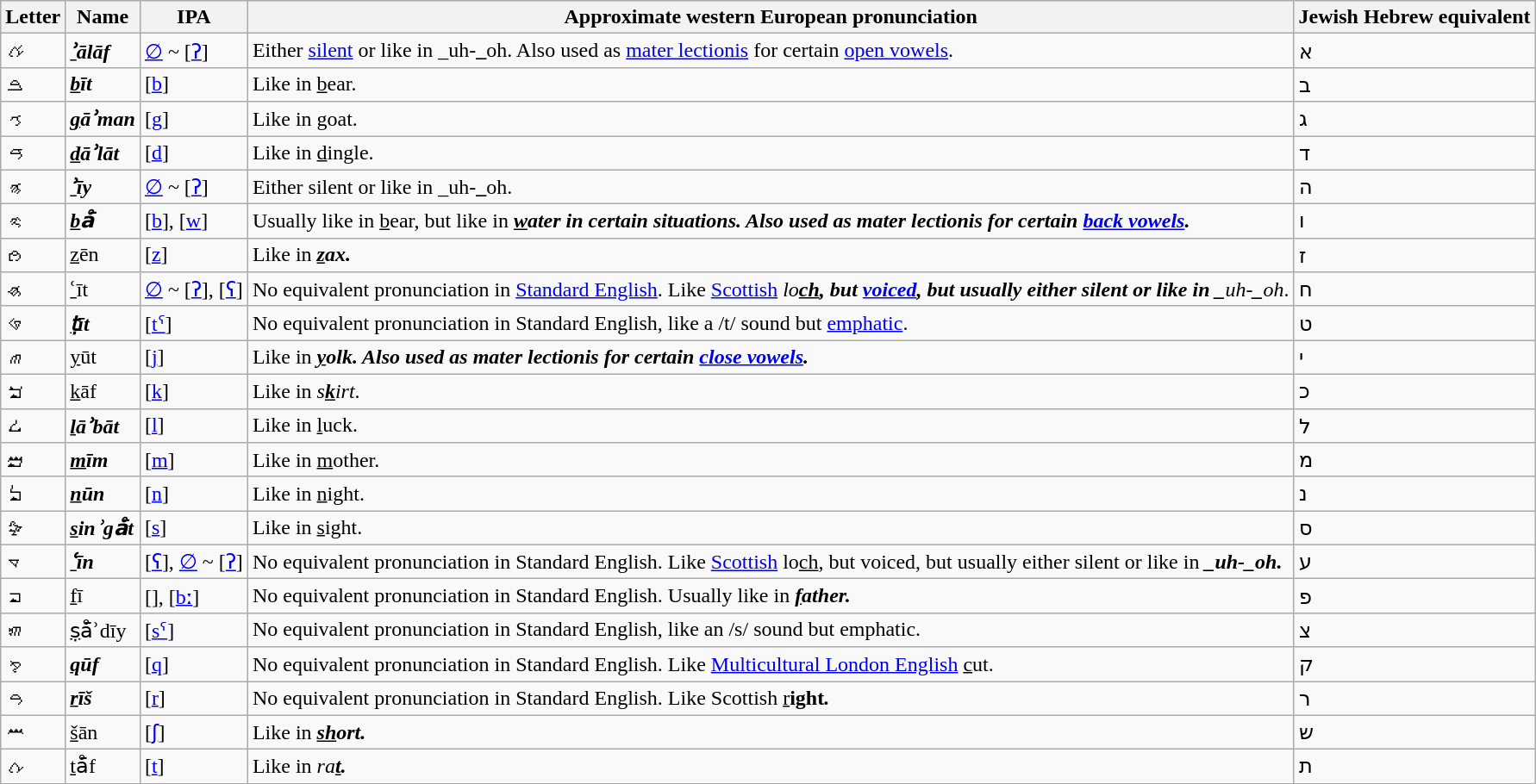<table class="wikitable">
<tr>
<th><strong>Letter</strong></th>
<th>Name</th>
<th>IPA</th>
<th>Approximate western European pronunciation</th>
<th>Jewish Hebrew equivalent</th>
</tr>
<tr>
<td>ࠀ</td>
<td><strong><em><u>ʾ</u><strong>ālāf<em></td>
<td><a href='#'>∅</a> ~ [<a href='#'>ʔ</a>]</td>
<td>Either <a href='#'>silent</a> or like in  </em></strong>_</strong>uh-<strong>_</strong>oh</em>. Also used as <a href='#'>mater lectionis</a> for certain <a href='#'>open vowels</a>.</td>
<td>א</td>
</tr>
<tr>
<td>ࠁ</td>
<td><strong><em><u>b</u><strong>īt<em></td>
<td>[<a href='#'>b</a>]</td>
<td>Like in </em></strong><u>b</u></strong>ear</em>.</td>
<td>ב</td>
</tr>
<tr>
<td>ࠂ</td>
<td><strong><em><u>g</u><strong>āʾman<em></td>
<td>[<a href='#'>g</a>]</td>
<td>Like in </em></strong><u>g</u></strong>oat</em>.</td>
<td>ג</td>
</tr>
<tr>
<td>ࠃ</td>
<td><strong><em><u>d</u><strong>āʾlāt<em></td>
<td>[<a href='#'>d</a>]</td>
<td>Like in </em></strong><u>d</u></strong>ingle</em>.</td>
<td>ד</td>
</tr>
<tr>
<td>ࠄ</td>
<td><strong><em><u>ʾ</u><strong>īy<em></td>
<td><a href='#'>∅</a> ~ [<a href='#'>ʔ</a>]</td>
<td>Either silent or like in  </em></strong>_</strong>uh-<strong>_</strong>oh</em>.</td>
<td>ה</td>
</tr>
<tr>
<td>ࠅ</td>
<td><strong><em><u>b</u><strong>å̄<em></td>
<td>[<a href='#'>b</a>], [<a href='#'>w</a>]</td>
<td>Usually like in </em></strong><u>b</u></strong>ear</em>, but like in <strong><em><u>w</u><strong>ater<em> in certain situations. Also used as mater lectionis for certain <a href='#'>back vowels</a>.</td>
<td>ו</td>
</tr>
<tr>
<td>ࠆ</td>
<td></em></strong><u>z</u></strong>ēn</em></td>
<td>[<a href='#'>z</a>]</td>
<td>Like in <strong><em><u>z</u><strong>ax<em>.</td>
<td>ז</td>
</tr>
<tr>
<td>ࠇ</td>
<td></em></strong><u>ʿ</u></strong>īt</em></td>
<td><a href='#'>∅</a> ~ [<a href='#'>ʔ</a>], [<a href='#'>ʕ</a>]</td>
<td>No equivalent pronunciation in <a href='#'>Standard English</a>. Like <a href='#'>Scottish</a> <em>lo<strong><u>ch</u><strong><em>, but <a href='#'>voiced</a>, but usually either silent or like in  </em></strong>_</strong>uh-<strong>_</strong>oh</em>.</td>
<td>ח</td>
</tr>
<tr>
<td>ࠈ</td>
<td><strong><em><u>ṭ</u><strong>īt<em></td>
<td>[<a href='#'>tˤ</a>]</td>
<td>No equivalent pronunciation in Standard English, like a /t/ sound but <a href='#'>emphatic</a>.</td>
<td>ט</td>
</tr>
<tr>
<td>ࠉ</td>
<td></strong><u></em>y<em></u></em></strong>ūt</em></td>
<td>[<a href='#'>j</a>]</td>
<td>Like in <strong><em><u>y</u><strong>olk<em>. Also used as mater lectionis for certain <a href='#'>close vowels</a>.</td>
<td>י</td>
</tr>
<tr>
<td>ࠊ</td>
<td></em></strong><u>k</u></strong>āf</em></td>
<td>[<a href='#'>k</a>]</td>
<td>Like in <em>s<strong><u>k</u></strong>irt</em>.</td>
<td>כ</td>
</tr>
<tr>
<td>ࠋ</td>
<td><strong><em><u>l</u><strong>āʾbāt<em></td>
<td>[<a href='#'>l</a>]</td>
<td>Like in </em></strong><u>l</u></strong>uck</em>.</td>
<td>ל</td>
</tr>
<tr>
<td>ࠌ</td>
<td><strong><em><u>m</u><strong>īm<em></td>
<td>[<a href='#'>m</a>]</td>
<td>Like in </em></strong><u>m</u></strong>other</em>.</td>
<td>מ</td>
</tr>
<tr>
<td>ࠍ</td>
<td><strong><em><u>n</u><strong>ūn<em></td>
<td>[<a href='#'>n</a>]</td>
<td>Like in </em></strong><u>n</u></strong>ight</em>.</td>
<td>נ</td>
</tr>
<tr>
<td>ࠎ</td>
<td><strong><em><u>s</u><strong>inʾgå̄t<em></td>
<td>[<a href='#'>s</a>]</td>
<td>Like in </em></strong><u>s</u></strong>ight</em>.</td>
<td>ס</td>
</tr>
<tr>
<td>ࠏ</td>
<td><strong><em><u>ʿ</u><strong>īn<em></td>
<td>[<a href='#'>ʕ</a>], <a href='#'>∅</a> ~ [<a href='#'>ʔ</a>]</td>
<td>No equivalent pronunciation in Standard English. Like <a href='#'>Scottish</a> </em>lo</strong><u>ch</u></em></strong>, but voiced, but usually either silent or like in <strong><em>_<strong>uh-</strong>_<strong>oh<em>.</td>
<td>ע</td>
</tr>
<tr>
<td>ࠐ</td>
<td></em></strong><u>f</u></strong>ī</em></td>
<td>[<a href='#'></a>], [<a href='#'>bː</a>]</td>
<td>No equivalent pronunciation in Standard English. Usually like in <strong><em><u>f</u><strong>ather<em>.</td>
<td>פ</td>
</tr>
<tr>
<td>ࠑ</td>
<td></em></strong><u>ṣ</u></strong>å̄ʾdīy</em></td>
<td>[<a href='#'>sˤ</a>]</td>
<td>No equivalent pronunciation in Standard English, like an /s/ sound but emphatic.</td>
<td>צ</td>
</tr>
<tr>
<td>ࠒ</td>
<td><strong><em><u>q</u><strong>ūf<em></td>
<td>[<a href='#'>q</a>]</td>
<td>No equivalent pronunciation in Standard English. Like <a href='#'>Multicultural London English</a> </em></strong><u>c</u></strong>ut</em>.</td>
<td>ק</td>
</tr>
<tr>
<td>ࠓ</td>
<td><strong><em><u>r</u><strong>īš<em></td>
<td>[<a href='#'>r</a>]</td>
<td>No equivalent pronunciation in Standard English. Like Scottish </em><u></strong>r<strong></u>ight<em>.</td>
<td>ר</td>
</tr>
<tr>
<td>ࠔ</td>
<td></em></strong><u>š</u></strong>ān</em></td>
<td>[<a href='#'>ʃ</a>]</td>
<td>Like in <strong><em><u>sh</u><strong>ort<em>.</td>
<td>ש</td>
</tr>
<tr>
<td>ࠕ</td>
<td></em></strong><u>t</u></strong>å̄f</em></td>
<td>[<a href='#'>t</a>]</td>
<td>Like in <em>ra<strong><u>t</u><strong><em>.</td>
<td>ת</td>
</tr>
</table>
